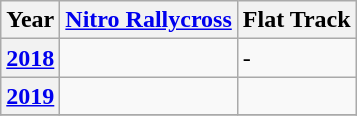<table class="wikitable">
<tr>
<th>Year</th>
<th><a href='#'>Nitro Rallycross</a></th>
<th>Flat Track</th>
</tr>
<tr>
<th><a href='#'>2018</a></th>
<td></td>
<td>-</td>
</tr>
<tr>
<th><a href='#'>2019</a></th>
<td></td>
<td></td>
</tr>
<tr>
</tr>
</table>
